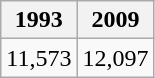<table class="wikitable" border="1">
<tr>
<th>1993</th>
<th>2009</th>
</tr>
<tr>
<td>11,573</td>
<td>12,097</td>
</tr>
</table>
